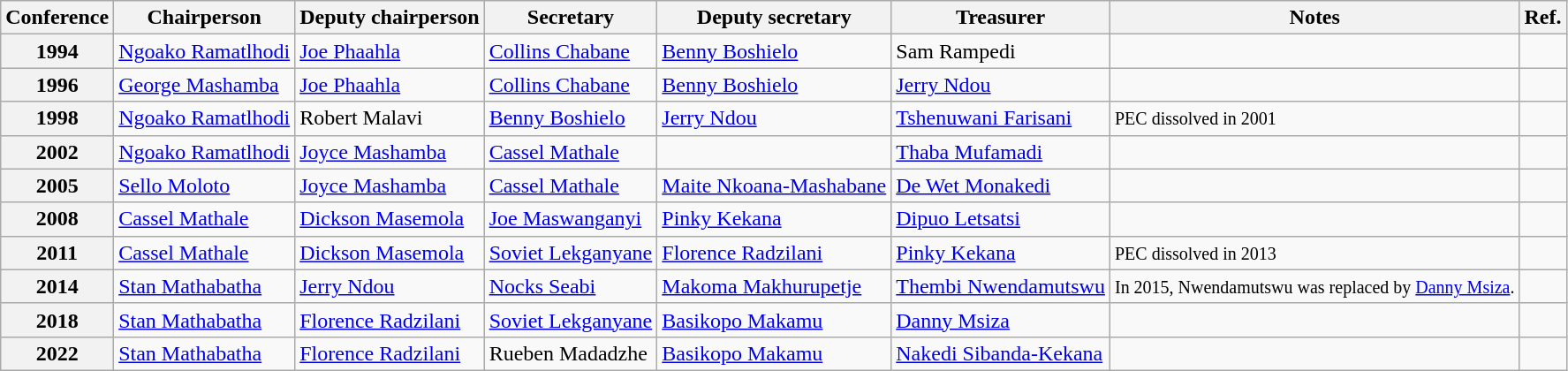<table class="wikitable">
<tr>
<th>Conference</th>
<th>Chairperson</th>
<th>Deputy chairperson</th>
<th>Secretary</th>
<th>Deputy secretary</th>
<th>Treasurer</th>
<th>Notes</th>
<th>Ref.</th>
</tr>
<tr>
<th>1994</th>
<td><a href='#'>Ngoako Ramatlhodi</a></td>
<td><a href='#'>Joe Phaahla</a></td>
<td><a href='#'>Collins Chabane</a></td>
<td><a href='#'>Benny Boshielo</a></td>
<td>Sam Rampedi</td>
<td></td>
<td></td>
</tr>
<tr>
<th>1996</th>
<td><a href='#'>George Mashamba</a></td>
<td><a href='#'>Joe Phaahla</a></td>
<td><a href='#'>Collins Chabane</a></td>
<td><a href='#'>Benny Boshielo</a></td>
<td><a href='#'>Jerry Ndou</a></td>
<td></td>
<td></td>
</tr>
<tr>
<th>1998</th>
<td><a href='#'>Ngoako Ramatlhodi</a></td>
<td>Robert Malavi</td>
<td><a href='#'>Benny Boshielo</a></td>
<td><a href='#'>Jerry Ndou</a></td>
<td><a href='#'>Tshenuwani Farisani</a></td>
<td><small>PEC dissolved in 2001</small></td>
<td></td>
</tr>
<tr>
<th>2002</th>
<td><a href='#'>Ngoako Ramatlhodi</a></td>
<td><a href='#'>Joyce Mashamba</a></td>
<td><a href='#'>Cassel Mathale</a></td>
<td></td>
<td><a href='#'>Thaba Mufamadi</a></td>
<td></td>
<td></td>
</tr>
<tr>
<th>2005</th>
<td><a href='#'>Sello Moloto</a></td>
<td><a href='#'>Joyce Mashamba</a></td>
<td><a href='#'>Cassel Mathale</a></td>
<td><a href='#'>Maite Nkoana-Mashabane</a></td>
<td><a href='#'>De Wet Monakedi</a></td>
<td></td>
<td></td>
</tr>
<tr>
<th>2008</th>
<td><a href='#'>Cassel Mathale</a></td>
<td><a href='#'>Dickson Masemola</a></td>
<td><a href='#'>Joe Maswanganyi</a></td>
<td><a href='#'>Pinky Kekana</a></td>
<td><a href='#'>Dipuo Letsatsi</a></td>
<td></td>
<td><strong></strong></td>
</tr>
<tr>
<th>2011</th>
<td><a href='#'>Cassel Mathale</a></td>
<td><a href='#'>Dickson Masemola</a></td>
<td><a href='#'>Soviet Lekganyane</a></td>
<td><a href='#'>Florence Radzilani</a></td>
<td><a href='#'>Pinky Kekana</a></td>
<td><small>PEC dissolved in 2013</small></td>
<td><strong></strong></td>
</tr>
<tr>
<th>2014</th>
<td><a href='#'>Stan Mathabatha</a></td>
<td><a href='#'>Jerry Ndou</a></td>
<td><a href='#'>Nocks Seabi</a></td>
<td><a href='#'>Makoma Makhurupetje</a></td>
<td><a href='#'>Thembi Nwendamutswu</a></td>
<td><small>In 2015, Nwendamutswu was replaced by <a href='#'>Danny Msiza</a>.</small></td>
<td></td>
</tr>
<tr>
<th>2018</th>
<td><a href='#'>Stan Mathabatha</a></td>
<td><a href='#'>Florence Radzilani</a></td>
<td><a href='#'>Soviet Lekganyane</a></td>
<td><a href='#'>Basikopo Makamu</a></td>
<td><a href='#'>Danny Msiza</a></td>
<td></td>
<td></td>
</tr>
<tr>
<th>2022</th>
<td><a href='#'>Stan Mathabatha</a></td>
<td><a href='#'>Florence Radzilani</a></td>
<td>Rueben Madadzhe</td>
<td><a href='#'>Basikopo Makamu</a></td>
<td><a href='#'>Nakedi Sibanda-Kekana</a></td>
<td></td>
<td><strong></strong></td>
</tr>
</table>
